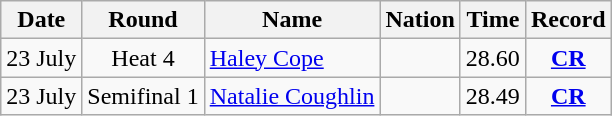<table class="wikitable" style="text-align:center">
<tr>
<th>Date</th>
<th>Round</th>
<th>Name</th>
<th>Nation</th>
<th>Time</th>
<th>Record</th>
</tr>
<tr>
<td>23 July</td>
<td>Heat 4</td>
<td align="left"><a href='#'>Haley Cope</a></td>
<td align="left"></td>
<td>28.60</td>
<td><strong><a href='#'>CR</a></strong></td>
</tr>
<tr>
<td>23 July</td>
<td>Semifinal 1</td>
<td align="left"><a href='#'>Natalie Coughlin</a></td>
<td align="left"></td>
<td>28.49</td>
<td><strong><a href='#'>CR</a></strong></td>
</tr>
</table>
